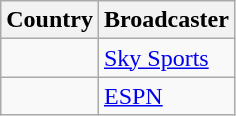<table class="wikitable">
<tr>
<th align=center>Country</th>
<th align=center>Broadcaster</th>
</tr>
<tr>
<td></td>
<td><a href='#'>Sky Sports</a></td>
</tr>
<tr>
<td></td>
<td><a href='#'>ESPN</a></td>
</tr>
</table>
